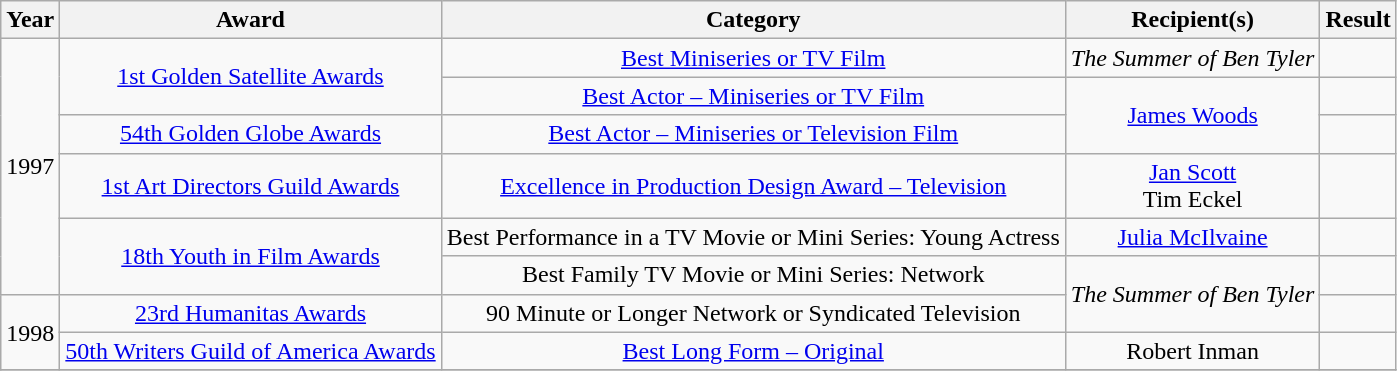<table class="wikitable plainrowheaders" style="text-align:center;">
<tr>
<th>Year</th>
<th>Award</th>
<th>Category</th>
<th>Recipient(s)</th>
<th>Result</th>
</tr>
<tr>
<td rowspan="6">1997</td>
<td rowspan="2"><a href='#'>1st Golden Satellite Awards</a></td>
<td><a href='#'>Best Miniseries or TV Film</a></td>
<td><em>The Summer of Ben Tyler</em></td>
<td></td>
</tr>
<tr>
<td><a href='#'>Best Actor – Miniseries or TV Film</a></td>
<td rowspan="2"><a href='#'>James Woods</a></td>
<td></td>
</tr>
<tr>
<td><a href='#'>54th Golden Globe Awards</a></td>
<td><a href='#'>Best Actor – Miniseries or Television Film</a></td>
<td></td>
</tr>
<tr>
<td><a href='#'>1st Art Directors Guild Awards</a></td>
<td><a href='#'>Excellence in Production Design Award – Television</a></td>
<td><a href='#'>Jan Scott</a> <br> Tim Eckel</td>
<td></td>
</tr>
<tr>
<td rowspan="2"><a href='#'>18th Youth in Film Awards</a></td>
<td>Best Performance in a TV Movie or Mini Series: Young Actress</td>
<td><a href='#'>Julia McIlvaine</a></td>
<td></td>
</tr>
<tr>
<td>Best Family TV Movie or Mini Series: Network</td>
<td rowspan="2"><em>The Summer of Ben Tyler</em></td>
<td></td>
</tr>
<tr>
<td rowspan="2">1998</td>
<td><a href='#'>23rd Humanitas Awards</a></td>
<td>90 Minute or Longer Network or Syndicated Television</td>
<td></td>
</tr>
<tr>
<td><a href='#'>50th Writers Guild of America Awards</a></td>
<td><a href='#'>Best Long Form – Original</a></td>
<td>Robert Inman</td>
<td></td>
</tr>
<tr>
</tr>
</table>
